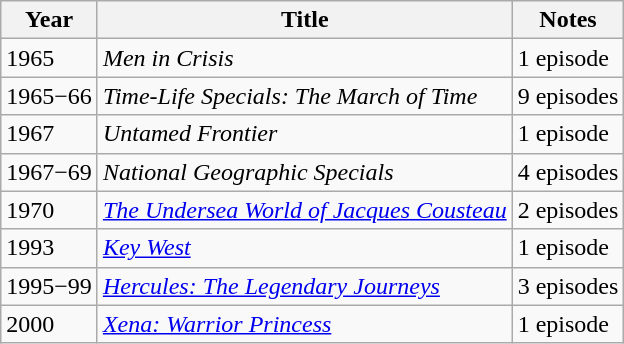<table class="wikitable">
<tr>
<th>Year</th>
<th>Title</th>
<th>Notes</th>
</tr>
<tr>
<td>1965</td>
<td><em>Men in Crisis</em></td>
<td>1 episode</td>
</tr>
<tr>
<td>1965−66</td>
<td><em>Time-Life Specials: The March of Time</em></td>
<td>9 episodes</td>
</tr>
<tr>
<td>1967</td>
<td><em>Untamed Frontier</em></td>
<td>1 episode</td>
</tr>
<tr>
<td>1967−69</td>
<td><em>National Geographic Specials</em></td>
<td>4 episodes</td>
</tr>
<tr>
<td>1970</td>
<td><em><a href='#'>The Undersea World of Jacques Cousteau</a></em></td>
<td>2 episodes</td>
</tr>
<tr>
<td>1993</td>
<td><em><a href='#'>Key West</a></em></td>
<td>1 episode</td>
</tr>
<tr>
<td>1995−99</td>
<td><em><a href='#'>Hercules: The Legendary Journeys</a></em></td>
<td>3 episodes</td>
</tr>
<tr>
<td>2000</td>
<td><em><a href='#'>Xena: Warrior Princess</a></em></td>
<td>1 episode</td>
</tr>
</table>
